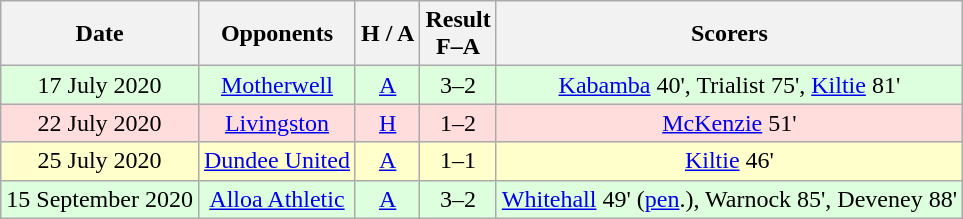<table class="wikitable" style="text-align:center">
<tr>
<th>Date</th>
<th>Opponents</th>
<th>H / A</th>
<th>Result<br>F–A</th>
<th>Scorers</th>
</tr>
<tr bgcolor=#ddffdd>
<td>17 July 2020</td>
<td><a href='#'>Motherwell</a></td>
<td><a href='#'>A</a></td>
<td>3–2</td>
<td><a href='#'>Kabamba</a> 40', Trialist 75', <a href='#'>Kiltie</a> 81'</td>
</tr>
<tr bgcolor=#ffdddd>
<td>22 July 2020</td>
<td><a href='#'>Livingston</a></td>
<td><a href='#'>H</a></td>
<td>1–2</td>
<td><a href='#'>McKenzie</a> 51'</td>
</tr>
<tr bgcolor=#ffffcc>
<td>25 July 2020</td>
<td><a href='#'>Dundee United</a></td>
<td><a href='#'>A</a></td>
<td>1–1</td>
<td><a href='#'>Kiltie</a> 46'</td>
</tr>
<tr bgcolor=#ddffdd>
<td>15 September 2020</td>
<td><a href='#'>Alloa Athletic</a></td>
<td><a href='#'>A</a></td>
<td>3–2</td>
<td><a href='#'>Whitehall</a> 49' (<a href='#'>pen</a>.), Warnock 85', Deveney 88'</td>
</tr>
</table>
